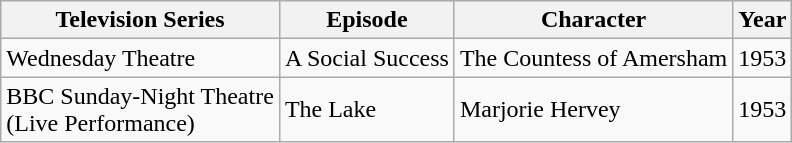<table class="wikitable">
<tr>
<th>Television Series</th>
<th>Episode</th>
<th>Character</th>
<th>Year</th>
</tr>
<tr>
<td>Wednesday Theatre</td>
<td>A Social Success</td>
<td>The Countess of Amersham</td>
<td>1953</td>
</tr>
<tr>
<td>BBC Sunday-Night Theatre<br>(Live Performance)</td>
<td>The Lake</td>
<td>Marjorie Hervey</td>
<td>1953</td>
</tr>
</table>
